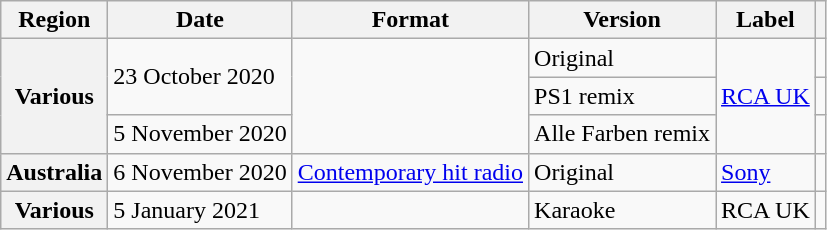<table class="wikitable plainrowheaders">
<tr>
<th scope="col">Region</th>
<th scope="col">Date</th>
<th scope="col">Format</th>
<th scope="col">Version</th>
<th scope="col">Label</th>
<th scope="col"></th>
</tr>
<tr>
<th scope="row" rowspan="3">Various</th>
<td rowspan="2">23 October 2020</td>
<td rowspan="3"></td>
<td>Original</td>
<td rowspan="3"><a href='#'>RCA UK</a></td>
<td style="text-align:center;"></td>
</tr>
<tr>
<td>PS1 remix</td>
<td style="text-align:center;"></td>
</tr>
<tr>
<td>5 November 2020</td>
<td>Alle Farben remix</td>
<td style="text-align:center;"></td>
</tr>
<tr>
<th scope="row">Australia</th>
<td>6 November 2020</td>
<td><a href='#'>Contemporary hit radio</a></td>
<td>Original</td>
<td><a href='#'>Sony</a></td>
<td style="text-align:center;"></td>
</tr>
<tr>
<th scope="row">Various</th>
<td>5 January 2021</td>
<td></td>
<td>Karaoke</td>
<td>RCA UK</td>
<td style="text-align:center;"></td>
</tr>
</table>
